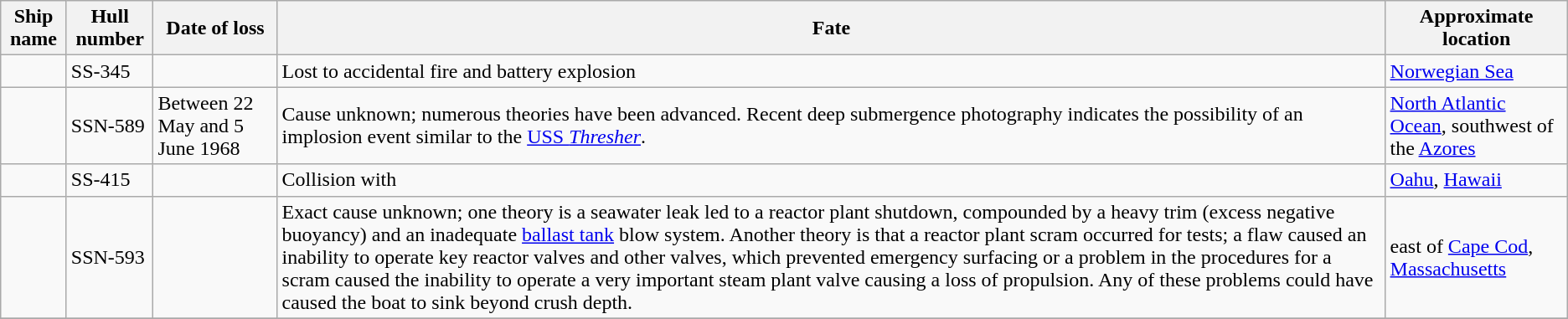<table class="wikitable sortable">
<tr>
<th>Ship name</th>
<th>Hull number</th>
<th>Date of loss</th>
<th>Fate</th>
<th>Approximate location</th>
</tr>
<tr>
<td></td>
<td>SS-345</td>
<td></td>
<td>Lost to accidental fire and battery explosion</td>
<td><a href='#'>Norwegian Sea</a></td>
</tr>
<tr>
<td></td>
<td>SSN-589</td>
<td>Between 22 May and 5 June 1968</td>
<td>Cause unknown; numerous theories have been advanced. Recent deep submergence photography indicates the possibility of an implosion event similar to the <a href='#'>USS <em>Thresher</em></a>.</td>
<td><a href='#'>North Atlantic Ocean</a>,  southwest of the <a href='#'>Azores</a></td>
</tr>
<tr>
<td></td>
<td>SS-415</td>
<td></td>
<td>Collision with </td>
<td><a href='#'>Oahu</a>, <a href='#'>Hawaii</a></td>
</tr>
<tr>
<td></td>
<td>SSN-593</td>
<td></td>
<td>Exact cause unknown; one theory is a seawater leak led to a reactor plant shutdown, compounded by a heavy trim (excess negative buoyancy) and an inadequate <a href='#'>ballast tank</a> blow system. Another theory is that a reactor plant scram occurred for tests; a flaw caused an inability to operate key reactor valves and other valves, which prevented emergency surfacing or a problem in the procedures for a scram caused the inability to operate a very important steam plant valve causing a loss of propulsion. Any of these problems could have caused the boat to sink beyond crush depth.</td>
<td> east of <a href='#'>Cape Cod</a>, <a href='#'>Massachusetts</a></td>
</tr>
<tr>
</tr>
</table>
